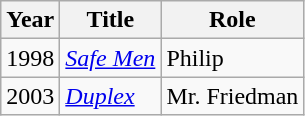<table class="wikitable">
<tr>
<th>Year</th>
<th>Title</th>
<th>Role</th>
</tr>
<tr>
<td>1998</td>
<td><em><a href='#'>Safe Men</a></em></td>
<td>Philip</td>
</tr>
<tr>
<td>2003</td>
<td><em><a href='#'>Duplex</a></em></td>
<td>Mr. Friedman</td>
</tr>
</table>
